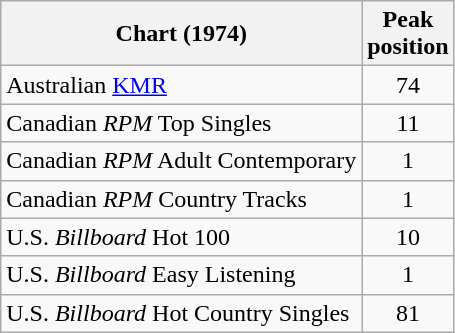<table class="wikitable sortable">
<tr>
<th>Chart (1974)</th>
<th>Peak<br>position</th>
</tr>
<tr>
<td>Australian <a href='#'>KMR</a></td>
<td style="text-align:center;">74</td>
</tr>
<tr>
<td>Canadian <em>RPM</em> Top Singles</td>
<td style="text-align:center;">11</td>
</tr>
<tr>
<td>Canadian <em>RPM</em> Adult Contemporary </td>
<td style="text-align:center;">1</td>
</tr>
<tr>
<td>Canadian <em>RPM</em> Country Tracks </td>
<td style="text-align:center;">1</td>
</tr>
<tr>
<td>U.S. <em>Billboard</em> Hot 100</td>
<td style="text-align:center;">10</td>
</tr>
<tr>
<td>U.S. <em>Billboard</em> Easy Listening</td>
<td style="text-align:center;">1</td>
</tr>
<tr>
<td>U.S. <em>Billboard</em> Hot Country Singles</td>
<td style="text-align:center;">81</td>
</tr>
</table>
